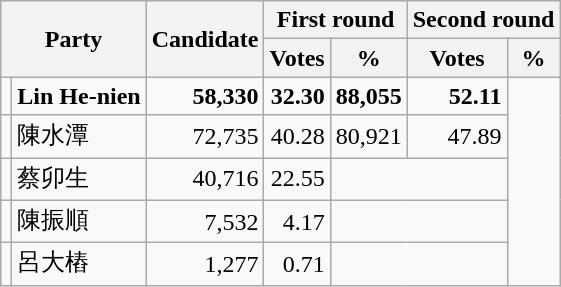<table class="wikitable">
<tr>
<th colspan="2" rowspan="2">Party</th>
<th rowspan="2">Candidate</th>
<th colspan="2">First round</th>
<th colspan="2">Second round</th>
</tr>
<tr>
<th>Votes</th>
<th>%</th>
<th>Votes</th>
<th>%</th>
</tr>
<tr>
<td></td>
<td><strong>Lin He-nien</strong></td>
<td align="right"><strong>58,330</strong></td>
<td align="right"><strong>32.30</strong></td>
<td align="right"><strong>88,055</strong></td>
<td align="right"><strong>52.11</strong></td>
</tr>
<tr>
<td></td>
<td>陳水潭</td>
<td align="right">72,735</td>
<td align="right">40.28</td>
<td align="right">80,921</td>
<td align="right">47.89</td>
</tr>
<tr>
<td></td>
<td>蔡卯生</td>
<td align="right">40,716</td>
<td align="right">22.55</td>
<td colspan="2"></td>
</tr>
<tr>
<td></td>
<td>陳振順</td>
<td align="right">7,532</td>
<td align="right">4.17</td>
<td colspan="2"></td>
</tr>
<tr>
<td></td>
<td>呂大樁</td>
<td align="right">1,277</td>
<td align="right">0.71</td>
<td colspan="2"></td>
</tr>
</table>
